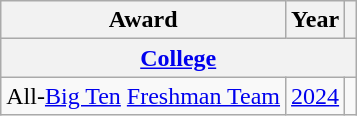<table class="wikitable">
<tr>
<th>Award</th>
<th>Year</th>
<th></th>
</tr>
<tr>
<th colspan="3"><a href='#'>College</a></th>
</tr>
<tr>
<td>All-<a href='#'>Big Ten</a> <a href='#'>Freshman Team</a></td>
<td><a href='#'>2024</a></td>
<td></td>
</tr>
</table>
